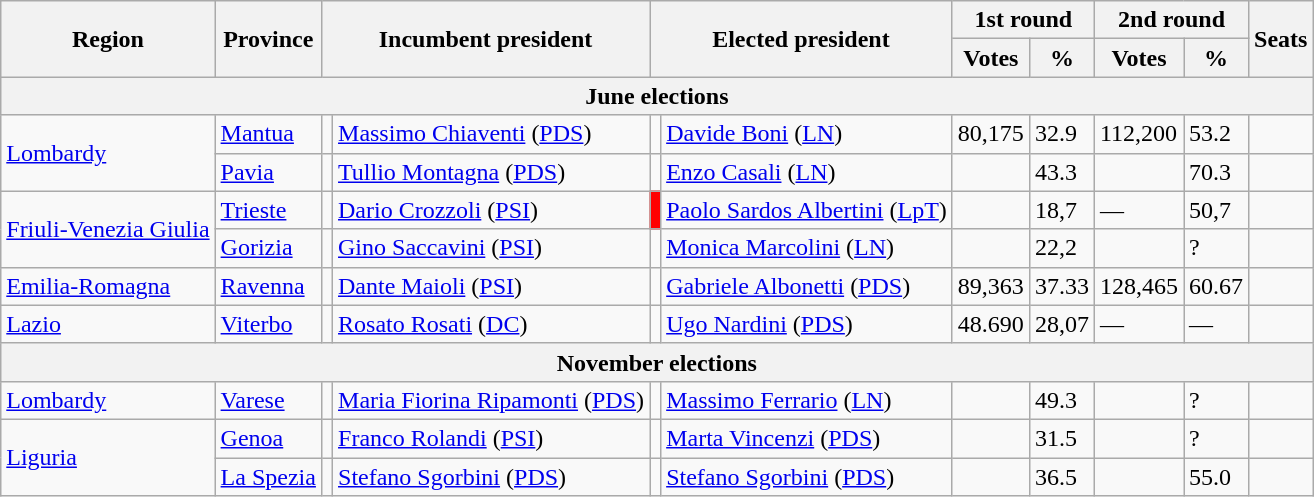<table class=wikitable>
<tr>
<th rowspan=2>Region</th>
<th rowspan=2>Province</th>
<th colspan=2 rowspan=2>Incumbent president</th>
<th colspan=2 rowspan=2>Elected president</th>
<th colspan=2>1st round</th>
<th colspan=2>2nd round</th>
<th rowspan=2>Seats</th>
</tr>
<tr>
<th>Votes</th>
<th>%</th>
<th>Votes</th>
<th>%</th>
</tr>
<tr>
<th colspan=11 align=center>June elections</th>
</tr>
<tr>
<td rowspan=2> <a href='#'>Lombardy</a></td>
<td><a href='#'>Mantua</a></td>
<td bgcolor=></td>
<td><a href='#'>Massimo Chiaventi</a> (<a href='#'>PDS</a>)</td>
<td bgcolor=></td>
<td><a href='#'>Davide Boni</a> (<a href='#'>LN</a>)</td>
<td>80,175</td>
<td>32.9</td>
<td>112,200</td>
<td>53.2</td>
<td></td>
</tr>
<tr>
<td><a href='#'>Pavia</a></td>
<td bgcolor=></td>
<td><a href='#'>Tullio Montagna</a> (<a href='#'>PDS</a>)</td>
<td bgcolor=></td>
<td><a href='#'>Enzo Casali</a> (<a href='#'>LN</a>)</td>
<td></td>
<td>43.3</td>
<td></td>
<td>70.3</td>
<td></td>
</tr>
<tr>
<td rowspan=2> <a href='#'>Friuli-Venezia Giulia</a></td>
<td><a href='#'>Trieste</a></td>
<td bgcolor=></td>
<td><a href='#'>Dario Crozzoli</a> (<a href='#'>PSI</a>)</td>
<td bgcolor=#FF0000></td>
<td><a href='#'>Paolo Sardos Albertini</a> (<a href='#'>LpT</a>)</td>
<td></td>
<td>18,7</td>
<td>—</td>
<td>50,7</td>
<td></td>
</tr>
<tr>
<td><a href='#'>Gorizia</a></td>
<td bgcolor=></td>
<td><a href='#'>Gino Saccavini</a> (<a href='#'>PSI</a>)</td>
<td bgcolor=></td>
<td><a href='#'>Monica Marcolini</a> (<a href='#'>LN</a>)</td>
<td></td>
<td>22,2</td>
<td></td>
<td>?</td>
<td></td>
</tr>
<tr>
<td> <a href='#'>Emilia-Romagna</a></td>
<td><a href='#'>Ravenna</a></td>
<td bgcolor=></td>
<td><a href='#'>Dante Maioli</a> (<a href='#'>PSI</a>)</td>
<td bgcolor=></td>
<td><a href='#'>Gabriele Albonetti</a> (<a href='#'>PDS</a>)</td>
<td>89,363</td>
<td>37.33</td>
<td>128,465</td>
<td>60.67</td>
<td></td>
</tr>
<tr>
<td> <a href='#'>Lazio</a></td>
<td><a href='#'>Viterbo</a></td>
<td bgcolor=></td>
<td><a href='#'>Rosato Rosati</a> (<a href='#'>DC</a>)</td>
<td bgcolor=></td>
<td><a href='#'>Ugo Nardini</a> (<a href='#'>PDS</a>)</td>
<td>48.690</td>
<td>28,07</td>
<td>—</td>
<td>—</td>
<td></td>
</tr>
<tr>
<th colspan=11 align=center>November elections</th>
</tr>
<tr>
<td> <a href='#'>Lombardy</a></td>
<td><a href='#'>Varese</a></td>
<td bgcolor=></td>
<td><a href='#'>Maria Fiorina Ripamonti</a> (<a href='#'>PDS</a>)</td>
<td bgcolor=></td>
<td><a href='#'>Massimo Ferrario</a> (<a href='#'>LN</a>)</td>
<td></td>
<td>49.3</td>
<td></td>
<td>?</td>
<td></td>
</tr>
<tr>
<td rowspan=2> <a href='#'>Liguria</a></td>
<td><a href='#'>Genoa</a></td>
<td bgcolor=></td>
<td><a href='#'>Franco Rolandi</a> (<a href='#'>PSI</a>)</td>
<td bgcolor=></td>
<td><a href='#'>Marta Vincenzi</a> (<a href='#'>PDS</a>)</td>
<td></td>
<td>31.5</td>
<td></td>
<td>?</td>
<td></td>
</tr>
<tr>
<td><a href='#'>La Spezia</a></td>
<td bgcolor=></td>
<td><a href='#'>Stefano Sgorbini</a> (<a href='#'>PDS</a>)</td>
<td bgcolor=></td>
<td><a href='#'>Stefano Sgorbini</a> (<a href='#'>PDS</a>)</td>
<td></td>
<td>36.5</td>
<td></td>
<td>55.0</td>
<td></td>
</tr>
</table>
